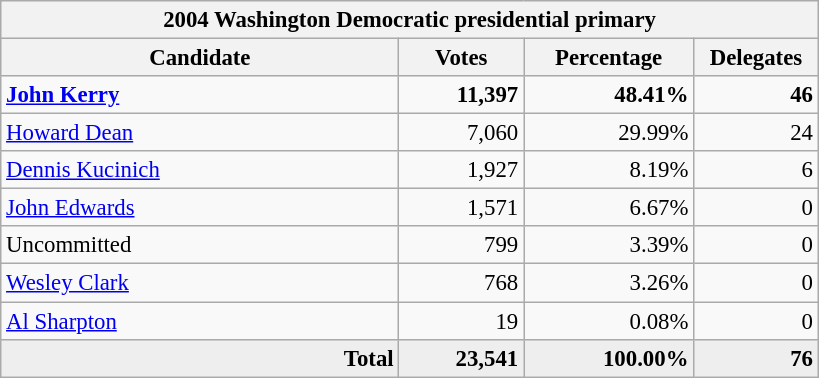<table class="wikitable sortable" style="font-size: 95%; text-align:right;">
<tr>
<th colspan="4">2004 Washington Democratic presidential primary</th>
</tr>
<tr>
<th style="width: 17em">Candidate</th>
<th style="width: 5em">Votes</th>
<th style="width: 7em">Percentage</th>
<th style="width: 5em">Delegates</th>
</tr>
<tr>
<td align="left"><strong><a href='#'>John Kerry</a></strong></td>
<td><strong>11,397</strong></td>
<td><strong>48.41%</strong></td>
<td><strong>46</strong></td>
</tr>
<tr>
<td align="left"><a href='#'>Howard Dean</a></td>
<td>7,060</td>
<td>29.99%</td>
<td>24</td>
</tr>
<tr>
<td align="left"><a href='#'>Dennis Kucinich</a></td>
<td>1,927</td>
<td>8.19%</td>
<td>6</td>
</tr>
<tr>
<td align="left"><a href='#'>John Edwards</a></td>
<td>1,571</td>
<td>6.67%</td>
<td>0</td>
</tr>
<tr>
<td align="left">Uncommitted</td>
<td>799</td>
<td>3.39%</td>
<td>0</td>
</tr>
<tr>
<td align="left"><a href='#'>Wesley Clark</a></td>
<td>768</td>
<td>3.26%</td>
<td>0</td>
</tr>
<tr>
<td align="left"><a href='#'>Al Sharpton</a></td>
<td>19</td>
<td>0.08%</td>
<td>0</td>
</tr>
<tr bgcolor="#EEEEEE">
<td><strong>Total</strong></td>
<td><strong>23,541</strong></td>
<td><strong>100.00%</strong></td>
<td><strong>76</strong></td>
</tr>
</table>
